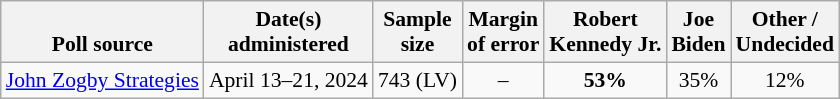<table class="wikitable sortable mw-datatable" style="font-size:90%;text-align:center;line-height:17px">
<tr style="vertical-align:bottom">
<th>Poll source</th>
<th>Date(s)<br>administered</th>
<th>Sample<br>size</th>
<th>Margin<br>of error</th>
<th class="unsortable">Robert<br>Kennedy Jr.<br></th>
<th class="unsortable">Joe<br>Biden<br></th>
<th class="unsortable">Other /<br>Undecided</th>
</tr>
<tr>
<td style="text-align:left;"><a href='#'>John Zogby Strategies</a></td>
<td data-sort-value="2024-05-01">April 13–21, 2024</td>
<td>743 (LV)</td>
<td>–</td>
<td><strong>53%</strong></td>
<td>35%</td>
<td>12%</td>
</tr>
</table>
